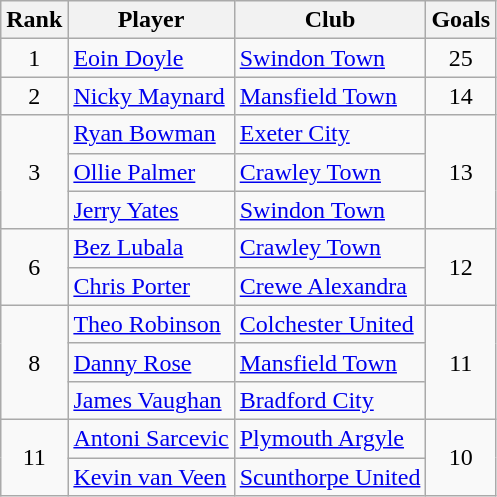<table class="wikitable" style="text-align:left">
<tr>
<th>Rank</th>
<th>Player</th>
<th>Club</th>
<th>Goals</th>
</tr>
<tr>
<td rowspan="1" align="center">1</td>
<td> <a href='#'>Eoin Doyle</a></td>
<td><a href='#'>Swindon Town</a></td>
<td rowspan="1" align="center">25</td>
</tr>
<tr>
<td rowspan="1" align="center">2</td>
<td> <a href='#'>Nicky Maynard</a></td>
<td><a href='#'>Mansfield Town</a></td>
<td rowspan="1" align="center">14</td>
</tr>
<tr>
<td rowspan="3" align="center">3</td>
<td> <a href='#'>Ryan Bowman</a></td>
<td><a href='#'>Exeter City</a></td>
<td rowspan="3" align="center">13</td>
</tr>
<tr>
<td> <a href='#'>Ollie Palmer</a></td>
<td><a href='#'>Crawley Town</a></td>
</tr>
<tr>
<td> <a href='#'>Jerry Yates</a></td>
<td><a href='#'>Swindon Town</a></td>
</tr>
<tr>
<td rowspan="2" align="center">6</td>
<td> <a href='#'>Bez Lubala</a></td>
<td><a href='#'>Crawley Town</a></td>
<td rowspan="2" align="center">12</td>
</tr>
<tr>
<td> <a href='#'>Chris Porter</a></td>
<td><a href='#'>Crewe Alexandra</a></td>
</tr>
<tr>
<td rowspan="3" align="center">8</td>
<td> <a href='#'>Theo Robinson</a></td>
<td><a href='#'>Colchester United</a></td>
<td rowspan="3" align="center">11</td>
</tr>
<tr>
<td> <a href='#'>Danny Rose</a></td>
<td><a href='#'>Mansfield Town</a></td>
</tr>
<tr>
<td> <a href='#'>James Vaughan</a></td>
<td><a href='#'>Bradford City</a></td>
</tr>
<tr>
<td rowspan="2" align="center">11</td>
<td> <a href='#'>Antoni Sarcevic</a></td>
<td><a href='#'>Plymouth Argyle</a></td>
<td rowspan="2" align="center">10</td>
</tr>
<tr>
<td> <a href='#'>Kevin van Veen</a></td>
<td><a href='#'>Scunthorpe United</a></td>
</tr>
</table>
